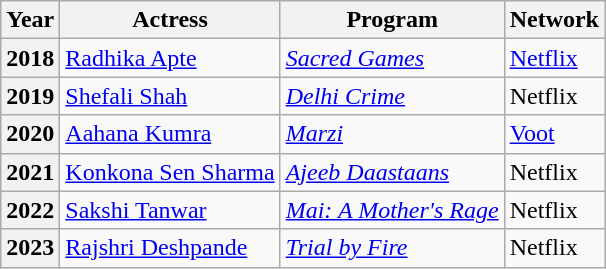<table class="wikitable plainrowheaders">
<tr>
<th>Year</th>
<th>Actress</th>
<th>Program</th>
<th>Network</th>
</tr>
<tr>
<th scope="row">2018</th>
<td><a href='#'>Radhika Apte</a></td>
<td><em><a href='#'>Sacred Games</a></em></td>
<td><a href='#'>Netflix</a></td>
</tr>
<tr>
<th scope="row">2019</th>
<td><a href='#'>Shefali Shah</a></td>
<td><em><a href='#'>Delhi Crime</a></em></td>
<td>Netflix</td>
</tr>
<tr>
<th scope="row">2020</th>
<td><a href='#'>Aahana Kumra</a></td>
<td><em><a href='#'>Marzi</a></em></td>
<td><a href='#'>Voot</a></td>
</tr>
<tr>
<th scope="row">2021</th>
<td><a href='#'>Konkona Sen Sharma</a></td>
<td><em><a href='#'>Ajeeb Daastaans</a></em></td>
<td>Netflix</td>
</tr>
<tr>
<th scope="row">2022</th>
<td><a href='#'>Sakshi Tanwar</a></td>
<td><em><a href='#'>Mai: A Mother's Rage</a></em></td>
<td>Netflix</td>
</tr>
<tr>
<th scope="row">2023</th>
<td><a href='#'>Rajshri Deshpande</a></td>
<td><em><a href='#'>Trial by Fire</a></em></td>
<td>Netflix</td>
</tr>
</table>
